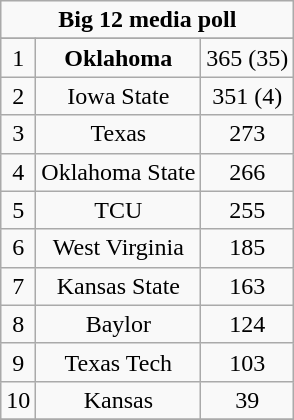<table class="wikitable" style="display: inline-table;">
<tr>
<td align="center" Colspan="3"><strong>Big 12 media poll</strong></td>
</tr>
<tr align="center">
</tr>
<tr align="center">
<td>1</td>
<td><strong>Oklahoma</strong></td>
<td>365 (35)</td>
</tr>
<tr align="center">
<td>2</td>
<td>Iowa State</td>
<td>351 (4)</td>
</tr>
<tr align="center">
<td>3</td>
<td>Texas</td>
<td>273</td>
</tr>
<tr align="center">
<td>4</td>
<td>Oklahoma State</td>
<td>266</td>
</tr>
<tr align="center">
<td>5</td>
<td>TCU</td>
<td>255</td>
</tr>
<tr align="center">
<td>6</td>
<td>West Virginia</td>
<td>185</td>
</tr>
<tr align="center">
<td>7</td>
<td>Kansas State</td>
<td>163</td>
</tr>
<tr align="center">
<td>8</td>
<td>Baylor</td>
<td>124</td>
</tr>
<tr align="center">
<td>9</td>
<td>Texas Tech</td>
<td>103</td>
</tr>
<tr align="center">
<td>10</td>
<td>Kansas</td>
<td>39</td>
</tr>
<tr>
</tr>
</table>
